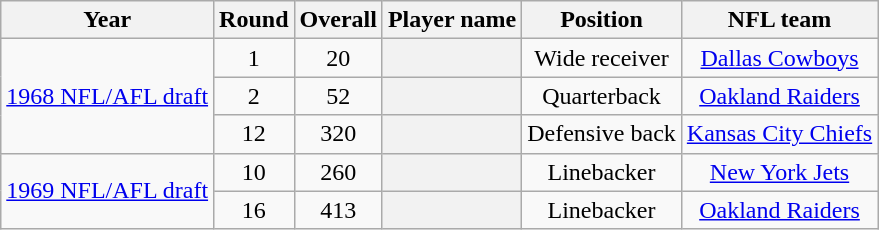<table class="wikitable sortable" style="text-align:center">
<tr>
<th scope="col">Year</th>
<th scope="col">Round</th>
<th scope="col">Overall</th>
<th scope="col">Player name</th>
<th scope="col">Position</th>
<th scope="col">NFL team</th>
</tr>
<tr>
<td rowspan=3><a href='#'>1968 NFL/AFL draft</a><br></td>
<td>1</td>
<td>20</td>
<th></th>
<td>Wide receiver</td>
<td><a href='#'>Dallas Cowboys</a></td>
</tr>
<tr>
<td>2</td>
<td>52</td>
<th></th>
<td>Quarterback</td>
<td><a href='#'>Oakland Raiders</a></td>
</tr>
<tr>
<td>12</td>
<td>320</td>
<th></th>
<td>Defensive back</td>
<td><a href='#'>Kansas City Chiefs</a></td>
</tr>
<tr>
<td rowspan=2><a href='#'>1969 NFL/AFL draft</a><br></td>
<td>10</td>
<td>260</td>
<th></th>
<td>Linebacker</td>
<td><a href='#'>New York Jets</a></td>
</tr>
<tr>
<td>16</td>
<td>413</td>
<th></th>
<td>Linebacker</td>
<td><a href='#'>Oakland Raiders</a></td>
</tr>
</table>
